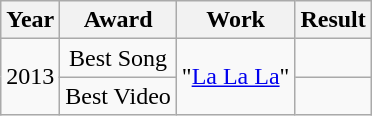<table class="wikitable plainrowheaders" style="text-align:center;">
<tr>
<th>Year</th>
<th>Award</th>
<th>Work</th>
<th>Result</th>
</tr>
<tr>
<td rowspan=2>2013</td>
<td>Best Song</td>
<td rowspan=2>"<a href='#'>La La La</a>"</td>
<td></td>
</tr>
<tr>
<td>Best Video</td>
<td></td>
</tr>
</table>
